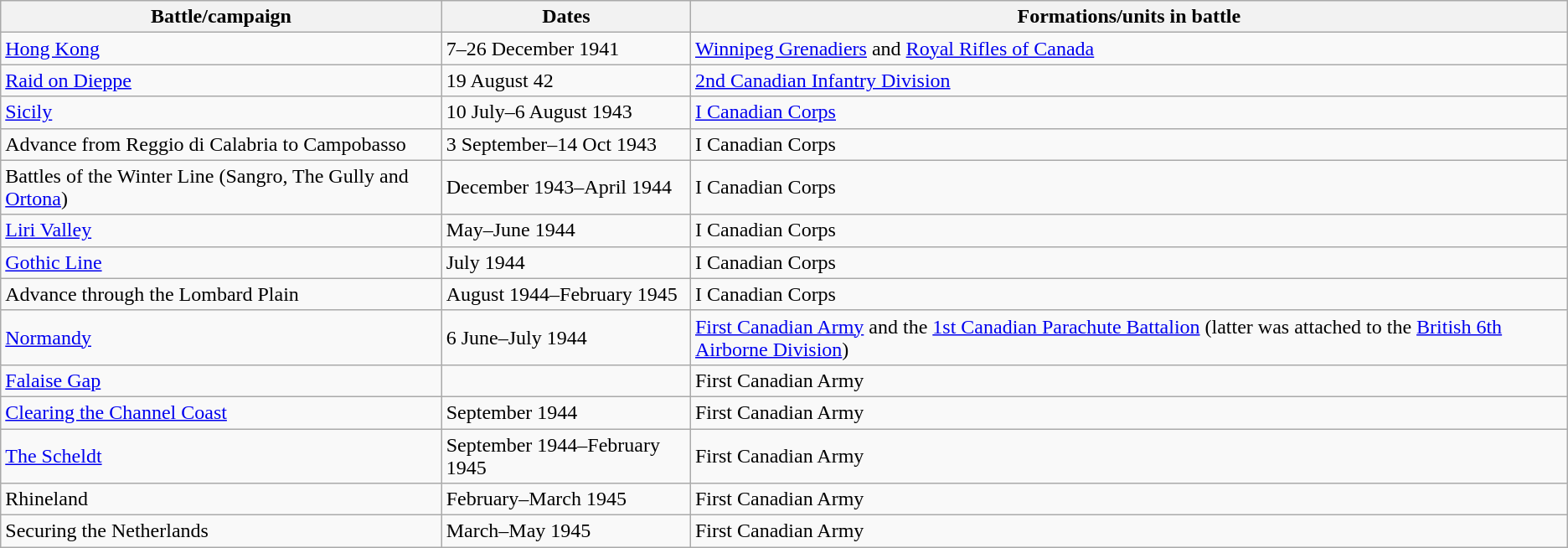<table class=wikitable>
<tr>
<th scope=col>Battle/campaign</th>
<th scope=col>Dates</th>
<th scope=col>Formations/units in battle</th>
</tr>
<tr>
<td><a href='#'>Hong Kong</a></td>
<td>7–26 December 1941</td>
<td><a href='#'>Winnipeg Grenadiers</a> and <a href='#'>Royal Rifles of Canada</a></td>
</tr>
<tr>
<td><a href='#'>Raid on Dieppe</a></td>
<td>19 August 42</td>
<td><a href='#'>2nd Canadian Infantry Division</a></td>
</tr>
<tr>
<td><a href='#'>Sicily</a></td>
<td>10 July–6 August 1943</td>
<td><a href='#'>I Canadian Corps</a></td>
</tr>
<tr>
<td>Advance from Reggio di Calabria to Campobasso</td>
<td>3 September–14 Oct 1943</td>
<td>I Canadian Corps</td>
</tr>
<tr>
<td>Battles of the Winter Line (Sangro, The Gully and <a href='#'>Ortona</a>)</td>
<td>December 1943–April 1944</td>
<td>I Canadian Corps</td>
</tr>
<tr>
<td><a href='#'>Liri Valley</a></td>
<td>May–June 1944</td>
<td>I Canadian Corps</td>
</tr>
<tr>
<td><a href='#'>Gothic Line</a></td>
<td>July 1944</td>
<td>I Canadian Corps</td>
</tr>
<tr>
<td>Advance through the Lombard Plain</td>
<td>August 1944–February 1945</td>
<td>I Canadian Corps</td>
</tr>
<tr>
<td><a href='#'>Normandy</a></td>
<td>6 June–July 1944</td>
<td><a href='#'>First Canadian Army</a> and the <a href='#'>1st Canadian Parachute Battalion</a> (latter was attached to the <a href='#'>British 6th Airborne Division</a>)</td>
</tr>
<tr>
<td><a href='#'>Falaise Gap</a></td>
<td></td>
<td>First Canadian Army</td>
</tr>
<tr>
<td><a href='#'>Clearing the Channel Coast</a></td>
<td>September 1944</td>
<td>First Canadian Army</td>
</tr>
<tr>
<td><a href='#'>The Scheldt</a></td>
<td>September 1944–February 1945</td>
<td>First Canadian Army</td>
</tr>
<tr>
<td>Rhineland</td>
<td>February–March 1945</td>
<td>First Canadian Army</td>
</tr>
<tr>
<td>Securing the Netherlands</td>
<td>March–May 1945</td>
<td>First Canadian Army</td>
</tr>
</table>
